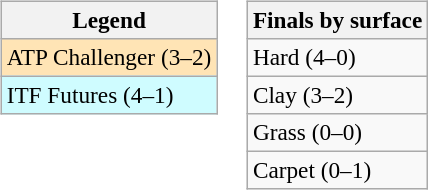<table>
<tr valign=top>
<td><br><table class=wikitable style=font-size:97%>
<tr>
<th>Legend</th>
</tr>
<tr bgcolor=moccasin>
<td>ATP Challenger (3–2)</td>
</tr>
<tr bgcolor=cffcff>
<td>ITF Futures (4–1)</td>
</tr>
</table>
</td>
<td><br><table class=wikitable style=font-size:97%>
<tr>
<th>Finals by surface</th>
</tr>
<tr>
<td>Hard (4–0)</td>
</tr>
<tr>
<td>Clay (3–2)</td>
</tr>
<tr>
<td>Grass (0–0)</td>
</tr>
<tr>
<td>Carpet (0–1)</td>
</tr>
</table>
</td>
</tr>
</table>
